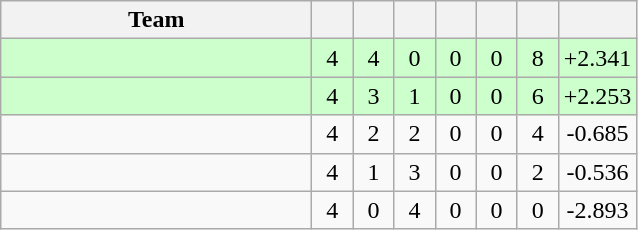<table class="wikitable" style="text-align:center">
<tr>
<th width=200>Team</th>
<th width=20></th>
<th width=20></th>
<th width=20></th>
<th width=20></th>
<th width=20></th>
<th width=20></th>
<th width=45></th>
</tr>
<tr style="background:#cfc;">
<td align="left"></td>
<td>4</td>
<td>4</td>
<td>0</td>
<td>0</td>
<td>0</td>
<td>8</td>
<td>+2.341</td>
</tr>
<tr style="background:#cfc;">
<td align="left"></td>
<td>4</td>
<td>3</td>
<td>1</td>
<td>0</td>
<td>0</td>
<td>6</td>
<td>+2.253</td>
</tr>
<tr>
<td align="left"></td>
<td>4</td>
<td>2</td>
<td>2</td>
<td>0</td>
<td>0</td>
<td>4</td>
<td>-0.685</td>
</tr>
<tr>
<td align="left"></td>
<td>4</td>
<td>1</td>
<td>3</td>
<td>0</td>
<td>0</td>
<td>2</td>
<td>-0.536</td>
</tr>
<tr>
<td align="left"></td>
<td>4</td>
<td>0</td>
<td>4</td>
<td>0</td>
<td>0</td>
<td>0</td>
<td>-2.893</td>
</tr>
</table>
